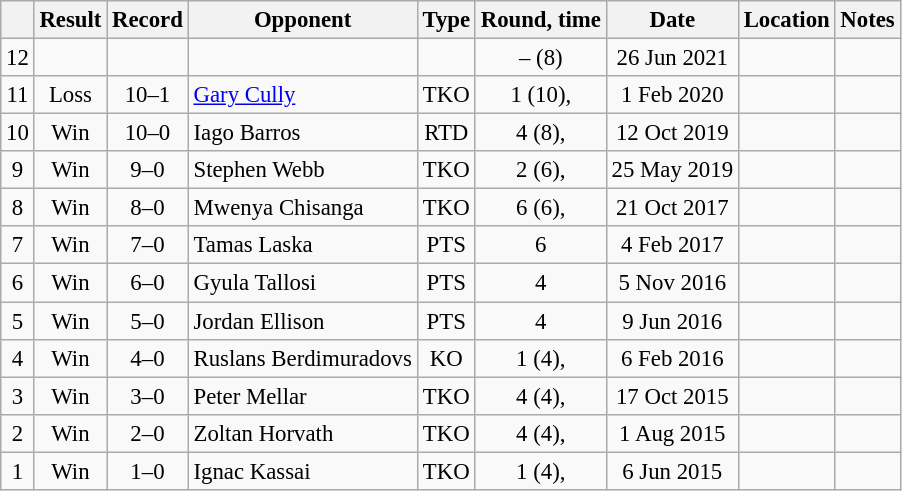<table class="wikitable" style="text-align:center; font-size:95%">
<tr>
<th></th>
<th>Result</th>
<th>Record</th>
<th>Opponent</th>
<th>Type</th>
<th>Round, time</th>
<th>Date</th>
<th>Location</th>
<th>Notes</th>
</tr>
<tr>
<td>12</td>
<td></td>
<td></td>
<td></td>
<td></td>
<td>– (8)</td>
<td>26 Jun 2021</td>
<td style="text-align:left;"> </td>
<td></td>
</tr>
<tr>
<td>11</td>
<td>Loss</td>
<td>10–1</td>
<td style="text-align:left;"> <a href='#'>Gary Cully</a></td>
<td>TKO</td>
<td>1 (10), </td>
<td>1 Feb 2020</td>
<td style="text-align:left;"> </td>
<td style="text-align:left;"></td>
</tr>
<tr>
<td>10</td>
<td>Win</td>
<td>10–0</td>
<td style="text-align:left;"> Iago Barros</td>
<td>RTD</td>
<td>4 (8), </td>
<td>12 Oct 2019</td>
<td style="text-align:left;"> </td>
<td style="text-align:left;"></td>
</tr>
<tr>
<td>9</td>
<td>Win</td>
<td>9–0</td>
<td style="text-align:left;"> Stephen Webb</td>
<td>TKO</td>
<td>2 (6), </td>
<td>25 May 2019</td>
<td style="text-align:left;"> </td>
<td></td>
</tr>
<tr>
<td>8</td>
<td>Win</td>
<td>8–0</td>
<td style="text-align:left;"> Mwenya Chisanga</td>
<td>TKO</td>
<td>6 (6), </td>
<td>21 Oct 2017</td>
<td style="text-align:left;"> </td>
<td></td>
</tr>
<tr>
<td>7</td>
<td>Win</td>
<td>7–0</td>
<td style="text-align:left;"> Tamas Laska</td>
<td>PTS</td>
<td>6</td>
<td>4 Feb 2017</td>
<td style="text-align:left;"> </td>
<td></td>
</tr>
<tr>
<td>6</td>
<td>Win</td>
<td>6–0</td>
<td style="text-align:left;"> Gyula Tallosi</td>
<td>PTS</td>
<td>4</td>
<td>5 Nov 2016</td>
<td style="text-align:left;"> </td>
<td></td>
</tr>
<tr>
<td>5</td>
<td>Win</td>
<td>5–0</td>
<td style="text-align:left;"> Jordan Ellison</td>
<td>PTS</td>
<td>4</td>
<td>9 Jun 2016</td>
<td style="text-align:left;"> </td>
<td></td>
</tr>
<tr>
<td>4</td>
<td>Win</td>
<td>4–0</td>
<td style="text-align:left;"> Ruslans Berdimuradovs</td>
<td>KO</td>
<td>1 (4), </td>
<td>6 Feb 2016</td>
<td style="text-align:left;"> </td>
<td></td>
</tr>
<tr>
<td>3</td>
<td>Win</td>
<td>3–0</td>
<td style="text-align:left;"> Peter Mellar</td>
<td>TKO</td>
<td>4 (4), </td>
<td>17 Oct 2015</td>
<td style="text-align:left;"> </td>
<td></td>
</tr>
<tr>
<td>2</td>
<td>Win</td>
<td>2–0</td>
<td style="text-align:left;"> Zoltan Horvath</td>
<td>TKO</td>
<td>4 (4), </td>
<td>1 Aug 2015</td>
<td style="text-align:left;"> </td>
<td></td>
</tr>
<tr>
<td>1</td>
<td>Win</td>
<td>1–0</td>
<td style="text-align:left;"> Ignac Kassai</td>
<td>TKO</td>
<td>1 (4), </td>
<td>6 Jun 2015</td>
<td style="text-align:left;"> </td>
<td></td>
</tr>
</table>
